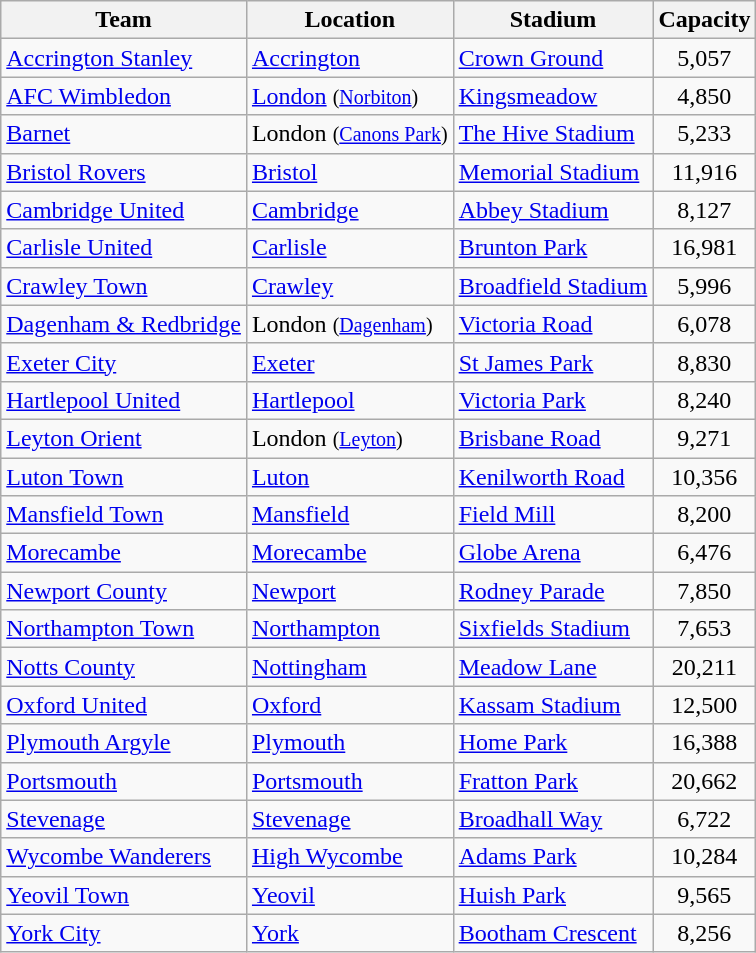<table class="wikitable sortable">
<tr>
<th>Team</th>
<th>Location</th>
<th>Stadium</th>
<th>Capacity</th>
</tr>
<tr>
<td><a href='#'>Accrington Stanley</a></td>
<td><a href='#'>Accrington</a></td>
<td><a href='#'>Crown Ground</a></td>
<td align="center">5,057</td>
</tr>
<tr>
<td><a href='#'>AFC Wimbledon</a></td>
<td><a href='#'>London</a> <small>(<a href='#'>Norbiton</a>)</small></td>
<td><a href='#'>Kingsmeadow</a></td>
<td align="center">4,850</td>
</tr>
<tr>
<td><a href='#'>Barnet</a></td>
<td>London <small>(<a href='#'>Canons Park</a>)</small></td>
<td><a href='#'>The Hive Stadium</a></td>
<td style="text-align:center;">5,233</td>
</tr>
<tr>
<td><a href='#'>Bristol Rovers</a></td>
<td><a href='#'>Bristol</a></td>
<td><a href='#'>Memorial Stadium</a></td>
<td style="text-align:center;">11,916</td>
</tr>
<tr>
<td><a href='#'>Cambridge United</a></td>
<td><a href='#'>Cambridge</a></td>
<td><a href='#'>Abbey Stadium</a></td>
<td style="text-align:center;">8,127</td>
</tr>
<tr>
<td><a href='#'>Carlisle United</a></td>
<td><a href='#'>Carlisle</a></td>
<td><a href='#'>Brunton Park</a></td>
<td style="text-align:center;">16,981</td>
</tr>
<tr>
<td><a href='#'>Crawley Town</a></td>
<td><a href='#'>Crawley</a></td>
<td><a href='#'>Broadfield Stadium</a></td>
<td style="text-align:center;">5,996</td>
</tr>
<tr>
<td><a href='#'>Dagenham & Redbridge</a></td>
<td>London <small>(<a href='#'>Dagenham</a>)</small></td>
<td><a href='#'>Victoria Road</a></td>
<td align="center">6,078</td>
</tr>
<tr>
<td><a href='#'>Exeter City</a></td>
<td><a href='#'>Exeter</a></td>
<td><a href='#'>St James Park</a></td>
<td style="text-align:center;">8,830</td>
</tr>
<tr>
<td><a href='#'>Hartlepool United</a></td>
<td><a href='#'>Hartlepool</a></td>
<td><a href='#'>Victoria Park</a></td>
<td style="text-align:center;">8,240</td>
</tr>
<tr>
<td><a href='#'>Leyton Orient</a></td>
<td>London <small>(<a href='#'>Leyton</a>)</small></td>
<td><a href='#'>Brisbane Road</a></td>
<td style="text-align:center;">9,271</td>
</tr>
<tr>
<td><a href='#'>Luton Town</a></td>
<td><a href='#'>Luton</a></td>
<td><a href='#'>Kenilworth Road</a></td>
<td style="text-align:center;">10,356</td>
</tr>
<tr>
<td><a href='#'>Mansfield Town</a></td>
<td><a href='#'>Mansfield</a></td>
<td><a href='#'>Field Mill</a></td>
<td align="center">8,200</td>
</tr>
<tr>
<td><a href='#'>Morecambe</a></td>
<td><a href='#'>Morecambe</a></td>
<td><a href='#'>Globe Arena</a></td>
<td style="text-align:center;">6,476</td>
</tr>
<tr>
<td><a href='#'>Newport County</a></td>
<td><a href='#'>Newport</a></td>
<td><a href='#'>Rodney Parade</a></td>
<td style="text-align:center;">7,850</td>
</tr>
<tr>
<td><a href='#'>Northampton Town</a></td>
<td><a href='#'>Northampton</a></td>
<td><a href='#'>Sixfields Stadium</a></td>
<td style="text-align:center;">7,653</td>
</tr>
<tr>
<td><a href='#'>Notts County</a></td>
<td><a href='#'>Nottingham</a></td>
<td><a href='#'>Meadow Lane</a></td>
<td style="text-align:center;">20,211</td>
</tr>
<tr>
<td><a href='#'>Oxford United</a></td>
<td><a href='#'>Oxford</a></td>
<td><a href='#'>Kassam Stadium</a></td>
<td style="text-align:center;">12,500</td>
</tr>
<tr>
<td><a href='#'>Plymouth Argyle</a></td>
<td><a href='#'>Plymouth</a></td>
<td><a href='#'>Home Park</a></td>
<td style="text-align:center;">16,388</td>
</tr>
<tr>
<td><a href='#'>Portsmouth</a></td>
<td><a href='#'>Portsmouth</a></td>
<td><a href='#'>Fratton Park</a></td>
<td style="text-align:center;">20,662</td>
</tr>
<tr>
<td><a href='#'>Stevenage</a></td>
<td><a href='#'>Stevenage</a></td>
<td><a href='#'>Broadhall Way</a></td>
<td align="center">6,722</td>
</tr>
<tr>
<td><a href='#'>Wycombe Wanderers</a></td>
<td><a href='#'>High Wycombe</a></td>
<td><a href='#'>Adams Park</a></td>
<td align="center">10,284</td>
</tr>
<tr>
<td><a href='#'>Yeovil Town</a></td>
<td><a href='#'>Yeovil</a></td>
<td><a href='#'>Huish Park</a></td>
<td align="center">9,565</td>
</tr>
<tr>
<td><a href='#'>York City</a></td>
<td><a href='#'>York</a></td>
<td><a href='#'>Bootham Crescent</a></td>
<td style="text-align:center;">8,256</td>
</tr>
</table>
